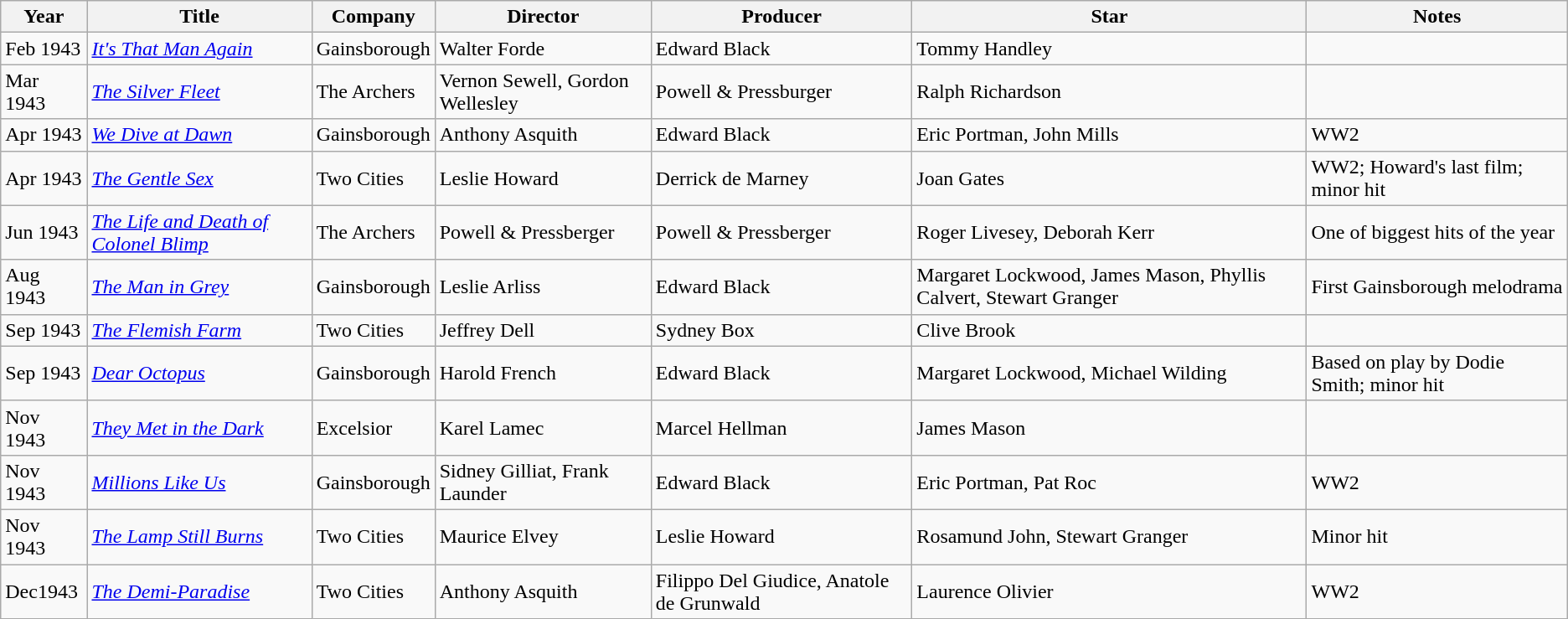<table class="wikitable sortable">
<tr>
<th>Year</th>
<th>Title</th>
<th>Company</th>
<th>Director</th>
<th>Producer</th>
<th>Star</th>
<th>Notes</th>
</tr>
<tr>
<td>Feb 1943</td>
<td><em><a href='#'>It's That Man Again</a></em></td>
<td>Gainsborough</td>
<td>Walter Forde</td>
<td>Edward Black</td>
<td>Tommy Handley</td>
<td></td>
</tr>
<tr>
<td>Mar 1943</td>
<td><em><a href='#'>The Silver Fleet</a></em></td>
<td>The Archers</td>
<td>Vernon Sewell, Gordon Wellesley</td>
<td>Powell & Pressburger</td>
<td>Ralph Richardson</td>
<td></td>
</tr>
<tr>
<td>Apr 1943</td>
<td><em><a href='#'>We Dive at Dawn</a></em></td>
<td>Gainsborough</td>
<td>Anthony Asquith</td>
<td>Edward Black</td>
<td>Eric Portman, John Mills</td>
<td>WW2</td>
</tr>
<tr>
<td>Apr 1943</td>
<td><em><a href='#'>The Gentle Sex</a></em></td>
<td>Two Cities</td>
<td>Leslie Howard</td>
<td>Derrick de Marney</td>
<td>Joan Gates</td>
<td>WW2; Howard's last film; minor hit</td>
</tr>
<tr>
<td>Jun 1943</td>
<td><em><a href='#'>The Life and Death of Colonel Blimp</a></em></td>
<td>The Archers</td>
<td>Powell & Pressberger</td>
<td>Powell & Pressberger</td>
<td>Roger Livesey, Deborah Kerr</td>
<td>One of biggest hits of the year</td>
</tr>
<tr>
<td>Aug 1943</td>
<td><em><a href='#'>The Man in Grey</a></em></td>
<td>Gainsborough</td>
<td>Leslie Arliss</td>
<td>Edward Black</td>
<td>Margaret Lockwood, James Mason, Phyllis Calvert, Stewart Granger</td>
<td>First Gainsborough melodrama</td>
</tr>
<tr>
<td>Sep 1943</td>
<td><em><a href='#'>The Flemish Farm</a></em></td>
<td>Two Cities</td>
<td>Jeffrey Dell</td>
<td>Sydney Box</td>
<td>Clive Brook</td>
<td></td>
</tr>
<tr>
<td>Sep 1943</td>
<td><em><a href='#'>Dear Octopus</a></em></td>
<td>Gainsborough</td>
<td>Harold French</td>
<td>Edward Black</td>
<td>Margaret Lockwood, Michael Wilding</td>
<td>Based on play by Dodie Smith; minor hit</td>
</tr>
<tr>
<td>Nov 1943</td>
<td><em><a href='#'>They Met in the Dark</a></em></td>
<td>Excelsior</td>
<td>Karel Lamec</td>
<td>Marcel Hellman</td>
<td>James Mason</td>
<td></td>
</tr>
<tr>
<td>Nov 1943</td>
<td><em><a href='#'>Millions Like Us</a></em></td>
<td>Gainsborough</td>
<td>Sidney Gilliat, Frank Launder</td>
<td>Edward Black</td>
<td>Eric Portman, Pat Roc</td>
<td>WW2</td>
</tr>
<tr>
<td>Nov 1943</td>
<td><em><a href='#'>The Lamp Still Burns</a></em></td>
<td>Two Cities</td>
<td>Maurice Elvey</td>
<td>Leslie Howard</td>
<td>Rosamund John, Stewart Granger</td>
<td>Minor hit</td>
</tr>
<tr>
<td>Dec1943</td>
<td><em><a href='#'>The Demi-Paradise</a></em></td>
<td>Two Cities</td>
<td>Anthony Asquith</td>
<td>Filippo Del Giudice, Anatole de Grunwald</td>
<td>Laurence Olivier</td>
<td>WW2</td>
</tr>
</table>
